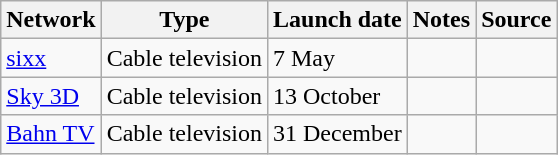<table class="wikitable sortable">
<tr>
<th>Network</th>
<th>Type</th>
<th>Launch date</th>
<th>Notes</th>
<th>Source</th>
</tr>
<tr>
<td><a href='#'>sixx</a></td>
<td>Cable television</td>
<td>7 May</td>
<td></td>
<td></td>
</tr>
<tr>
<td><a href='#'>Sky 3D</a></td>
<td>Cable television</td>
<td>13 October</td>
<td></td>
<td></td>
</tr>
<tr>
<td><a href='#'>Bahn TV</a></td>
<td>Cable television</td>
<td>31 December</td>
<td></td>
<td></td>
</tr>
</table>
